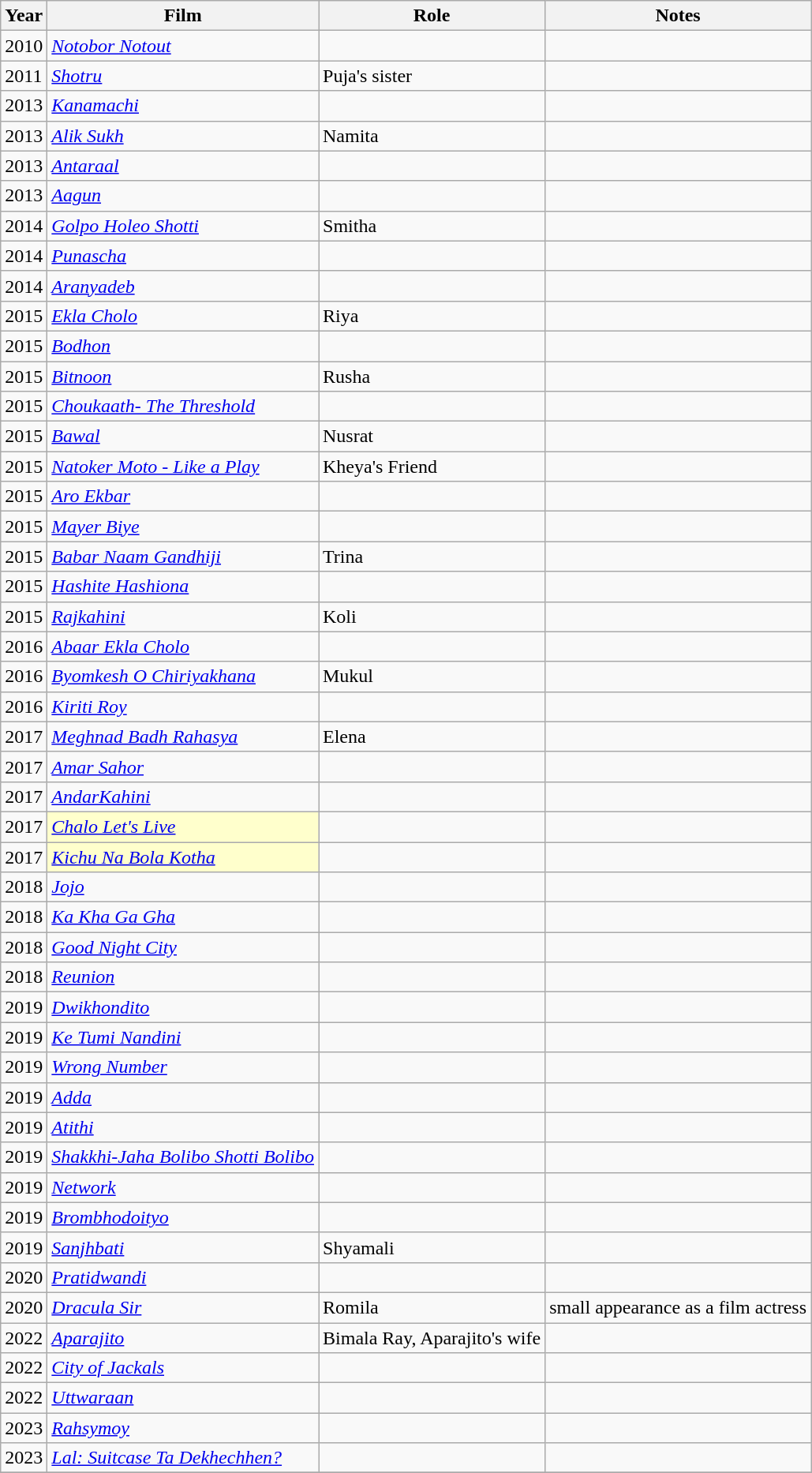<table class="wikitable sortable">
<tr>
<th>Year</th>
<th>Film</th>
<th>Role</th>
<th>Notes</th>
</tr>
<tr>
<td>2010</td>
<td><em><a href='#'>Notobor Notout</a></em></td>
<td></td>
<td></td>
</tr>
<tr>
<td>2011</td>
<td><em><a href='#'>Shotru</a></em></td>
<td>Puja's sister</td>
<td></td>
</tr>
<tr>
<td>2013</td>
<td><em><a href='#'>Kanamachi</a></em></td>
<td></td>
<td></td>
</tr>
<tr>
<td>2013</td>
<td><em><a href='#'>Alik Sukh</a></em></td>
<td>Namita</td>
<td></td>
</tr>
<tr>
<td>2013</td>
<td><em><a href='#'>Antaraal</a></em></td>
<td></td>
<td></td>
</tr>
<tr>
<td>2013</td>
<td><em><a href='#'>Aagun</a></em></td>
<td></td>
<td></td>
</tr>
<tr>
<td>2014</td>
<td><em><a href='#'>Golpo Holeo Shotti</a></em></td>
<td>Smitha</td>
<td></td>
</tr>
<tr>
<td>2014</td>
<td><em><a href='#'>Punascha</a></em></td>
<td></td>
<td></td>
</tr>
<tr>
<td>2014</td>
<td><em><a href='#'>Aranyadeb</a></em></td>
<td></td>
<td></td>
</tr>
<tr>
<td>2015</td>
<td><em><a href='#'>Ekla Cholo</a></em></td>
<td>Riya</td>
<td></td>
</tr>
<tr>
<td>2015</td>
<td><em><a href='#'>Bodhon</a></em></td>
<td></td>
<td></td>
</tr>
<tr>
<td>2015</td>
<td><em><a href='#'>Bitnoon</a></em></td>
<td>Rusha</td>
<td></td>
</tr>
<tr>
<td>2015</td>
<td><em><a href='#'>Choukaath- The Threshold</a></em></td>
<td></td>
<td></td>
</tr>
<tr>
<td>2015</td>
<td><a href='#'><em>Bawal</em></a></td>
<td>Nusrat</td>
<td></td>
</tr>
<tr>
<td>2015</td>
<td><em><a href='#'>Natoker Moto - Like a Play</a></em></td>
<td>Kheya's Friend</td>
<td></td>
</tr>
<tr>
<td>2015</td>
<td><em><a href='#'>Aro Ekbar</a></em></td>
<td></td>
<td></td>
</tr>
<tr>
<td>2015</td>
<td><em><a href='#'>Mayer Biye</a></em></td>
<td></td>
<td></td>
</tr>
<tr>
<td>2015</td>
<td><em><a href='#'>Babar Naam Gandhiji</a></em></td>
<td>Trina</td>
<td></td>
</tr>
<tr>
<td>2015</td>
<td><em><a href='#'>Hashite Hashiona</a></em></td>
<td></td>
<td></td>
</tr>
<tr>
<td>2015</td>
<td><em><a href='#'>Rajkahini</a></em></td>
<td>Koli</td>
<td></td>
</tr>
<tr>
<td>2016</td>
<td><em><a href='#'>Abaar Ekla Cholo</a></em></td>
<td></td>
<td></td>
</tr>
<tr>
<td>2016</td>
<td><em><a href='#'>Byomkesh O Chiriyakhana</a></em></td>
<td>Mukul</td>
<td></td>
</tr>
<tr>
<td>2016</td>
<td><a href='#'><em>Kiriti Roy</em></a></td>
<td></td>
<td></td>
</tr>
<tr>
<td>2017</td>
<td><em><a href='#'>Meghnad Badh Rahasya</a></em></td>
<td>Elena</td>
<td></td>
</tr>
<tr>
<td>2017</td>
<td><em><a href='#'>Amar Sahor</a></em></td>
<td></td>
<td></td>
</tr>
<tr>
<td>2017</td>
<td><em><a href='#'>AndarKahini</a></em></td>
<td></td>
<td></td>
</tr>
<tr>
<td>2017</td>
<td style="background:#FFFFCC;"><em><a href='#'>Chalo Let's Live</a></em></td>
<td></td>
<td></td>
</tr>
<tr>
<td>2017</td>
<td style="background:#FFFFCC;"><em><a href='#'>Kichu Na Bola Kotha</a></em></td>
<td></td>
<td></td>
</tr>
<tr>
<td>2018</td>
<td><em><a href='#'>Jojo</a></em></td>
<td></td>
<td></td>
</tr>
<tr>
<td>2018</td>
<td><em><a href='#'>Ka Kha Ga Gha</a></em></td>
<td></td>
<td></td>
</tr>
<tr>
<td>2018</td>
<td><em><a href='#'>Good Night City</a></em></td>
<td></td>
<td></td>
</tr>
<tr>
<td>2018</td>
<td><em><a href='#'>Reunion</a></em></td>
<td></td>
<td></td>
</tr>
<tr>
<td>2019</td>
<td><em><a href='#'>Dwikhondito</a></em></td>
<td></td>
<td></td>
</tr>
<tr>
<td>2019</td>
<td><em><a href='#'>Ke Tumi Nandini</a></em></td>
<td></td>
<td></td>
</tr>
<tr>
<td>2019</td>
<td><em><a href='#'>Wrong Number</a></em></td>
<td></td>
<td></td>
</tr>
<tr>
<td>2019</td>
<td><a href='#'><em>Adda</em></a></td>
<td></td>
<td></td>
</tr>
<tr>
<td>2019</td>
<td><em><a href='#'>Atithi</a></em></td>
<td></td>
<td></td>
</tr>
<tr>
<td>2019</td>
<td><em><a href='#'>Shakkhi-Jaha Bolibo Shotti Bolibo</a></em></td>
<td></td>
<td></td>
</tr>
<tr>
<td>2019</td>
<td><a href='#'><em>Network</em></a></td>
<td></td>
<td></td>
</tr>
<tr>
<td>2019</td>
<td><em><a href='#'>Brombhodoityo</a></em></td>
<td></td>
<td></td>
</tr>
<tr>
<td>2019</td>
<td><em><a href='#'>Sanjhbati</a></em></td>
<td>Shyamali</td>
<td></td>
</tr>
<tr>
<td>2020</td>
<td><em><a href='#'>Pratidwandi</a></em></td>
<td></td>
<td></td>
</tr>
<tr>
<td>2020</td>
<td><em><a href='#'>Dracula Sir</a></em></td>
<td>Romila</td>
<td>small appearance as a film actress</td>
</tr>
<tr>
<td>2022</td>
<td><em><a href='#'>Aparajito</a></em></td>
<td>Bimala Ray, Aparajito's wife</td>
<td></td>
</tr>
<tr>
<td>2022</td>
<td><em><a href='#'>City of Jackals</a></em></td>
<td></td>
<td></td>
</tr>
<tr>
<td>2022</td>
<td><em><a href='#'>Uttwaraan</a></em></td>
<td></td>
<td></td>
</tr>
<tr>
<td>2023</td>
<td><em><a href='#'>Rahsymoy</a></em></td>
<td></td>
<td></td>
</tr>
<tr>
<td>2023</td>
<td><em><a href='#'>Lal: Suitcase Ta Dekhechhen?</a></em></td>
<td></td>
<td></td>
</tr>
<tr>
</tr>
</table>
